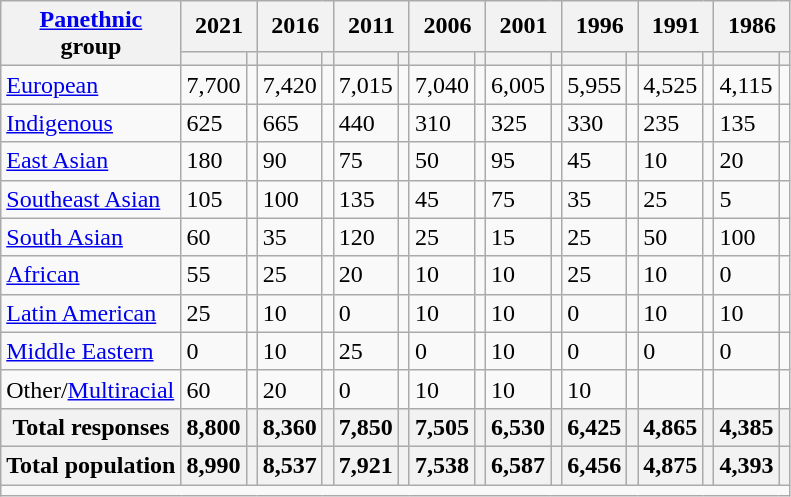<table class="wikitable collapsible sortable">
<tr>
<th rowspan="2"><a href='#'>Panethnic</a><br>group</th>
<th colspan="2">2021</th>
<th colspan="2">2016</th>
<th colspan="2">2011</th>
<th colspan="2">2006</th>
<th colspan="2">2001</th>
<th colspan="2">1996</th>
<th colspan="2">1991</th>
<th colspan="2">1986</th>
</tr>
<tr>
<th><a href='#'></a></th>
<th></th>
<th></th>
<th></th>
<th></th>
<th></th>
<th></th>
<th></th>
<th></th>
<th></th>
<th></th>
<th></th>
<th></th>
<th></th>
<th></th>
<th></th>
</tr>
<tr>
<td><a href='#'>European</a></td>
<td>7,700</td>
<td></td>
<td>7,420</td>
<td></td>
<td>7,015</td>
<td></td>
<td>7,040</td>
<td></td>
<td>6,005</td>
<td></td>
<td>5,955</td>
<td></td>
<td>4,525</td>
<td></td>
<td>4,115</td>
<td></td>
</tr>
<tr>
<td><a href='#'>Indigenous</a></td>
<td>625</td>
<td></td>
<td>665</td>
<td></td>
<td>440</td>
<td></td>
<td>310</td>
<td></td>
<td>325</td>
<td></td>
<td>330</td>
<td></td>
<td>235</td>
<td></td>
<td>135</td>
<td></td>
</tr>
<tr>
<td><a href='#'>East Asian</a></td>
<td>180</td>
<td></td>
<td>90</td>
<td></td>
<td>75</td>
<td></td>
<td>50</td>
<td></td>
<td>95</td>
<td></td>
<td>45</td>
<td></td>
<td>10</td>
<td></td>
<td>20</td>
<td></td>
</tr>
<tr>
<td><a href='#'>Southeast Asian</a></td>
<td>105</td>
<td></td>
<td>100</td>
<td></td>
<td>135</td>
<td></td>
<td>45</td>
<td></td>
<td>75</td>
<td></td>
<td>35</td>
<td></td>
<td>25</td>
<td></td>
<td>5</td>
<td></td>
</tr>
<tr>
<td><a href='#'>South Asian</a></td>
<td>60</td>
<td></td>
<td>35</td>
<td></td>
<td>120</td>
<td></td>
<td>25</td>
<td></td>
<td>15</td>
<td></td>
<td>25</td>
<td></td>
<td>50</td>
<td></td>
<td>100</td>
<td></td>
</tr>
<tr>
<td><a href='#'>African</a></td>
<td>55</td>
<td></td>
<td>25</td>
<td></td>
<td>20</td>
<td></td>
<td>10</td>
<td></td>
<td>10</td>
<td></td>
<td>25</td>
<td></td>
<td>10</td>
<td></td>
<td>0</td>
<td></td>
</tr>
<tr>
<td><a href='#'>Latin American</a></td>
<td>25</td>
<td></td>
<td>10</td>
<td></td>
<td>0</td>
<td></td>
<td>10</td>
<td></td>
<td>10</td>
<td></td>
<td>0</td>
<td></td>
<td>10</td>
<td></td>
<td>10</td>
<td></td>
</tr>
<tr>
<td><a href='#'>Middle Eastern</a></td>
<td>0</td>
<td></td>
<td>10</td>
<td></td>
<td>25</td>
<td></td>
<td>0</td>
<td></td>
<td>10</td>
<td></td>
<td>0</td>
<td></td>
<td>0</td>
<td></td>
<td>0</td>
<td></td>
</tr>
<tr>
<td>Other/<a href='#'>Multiracial</a></td>
<td>60</td>
<td></td>
<td>20</td>
<td></td>
<td>0</td>
<td></td>
<td>10</td>
<td></td>
<td>10</td>
<td></td>
<td>10</td>
<td></td>
<td></td>
<td></td>
<td></td>
<td></td>
</tr>
<tr>
<th>Total responses</th>
<th>8,800</th>
<th></th>
<th>8,360</th>
<th></th>
<th>7,850</th>
<th></th>
<th>7,505</th>
<th></th>
<th>6,530</th>
<th></th>
<th>6,425</th>
<th></th>
<th>4,865</th>
<th></th>
<th>4,385</th>
<th></th>
</tr>
<tr>
<th>Total population</th>
<th>8,990</th>
<th></th>
<th>8,537</th>
<th></th>
<th>7,921</th>
<th></th>
<th>7,538</th>
<th></th>
<th>6,587</th>
<th></th>
<th>6,456</th>
<th></th>
<th>4,875</th>
<th></th>
<th>4,393</th>
<th></th>
</tr>
<tr class="sortbottom">
<td colspan="20"></td>
</tr>
</table>
